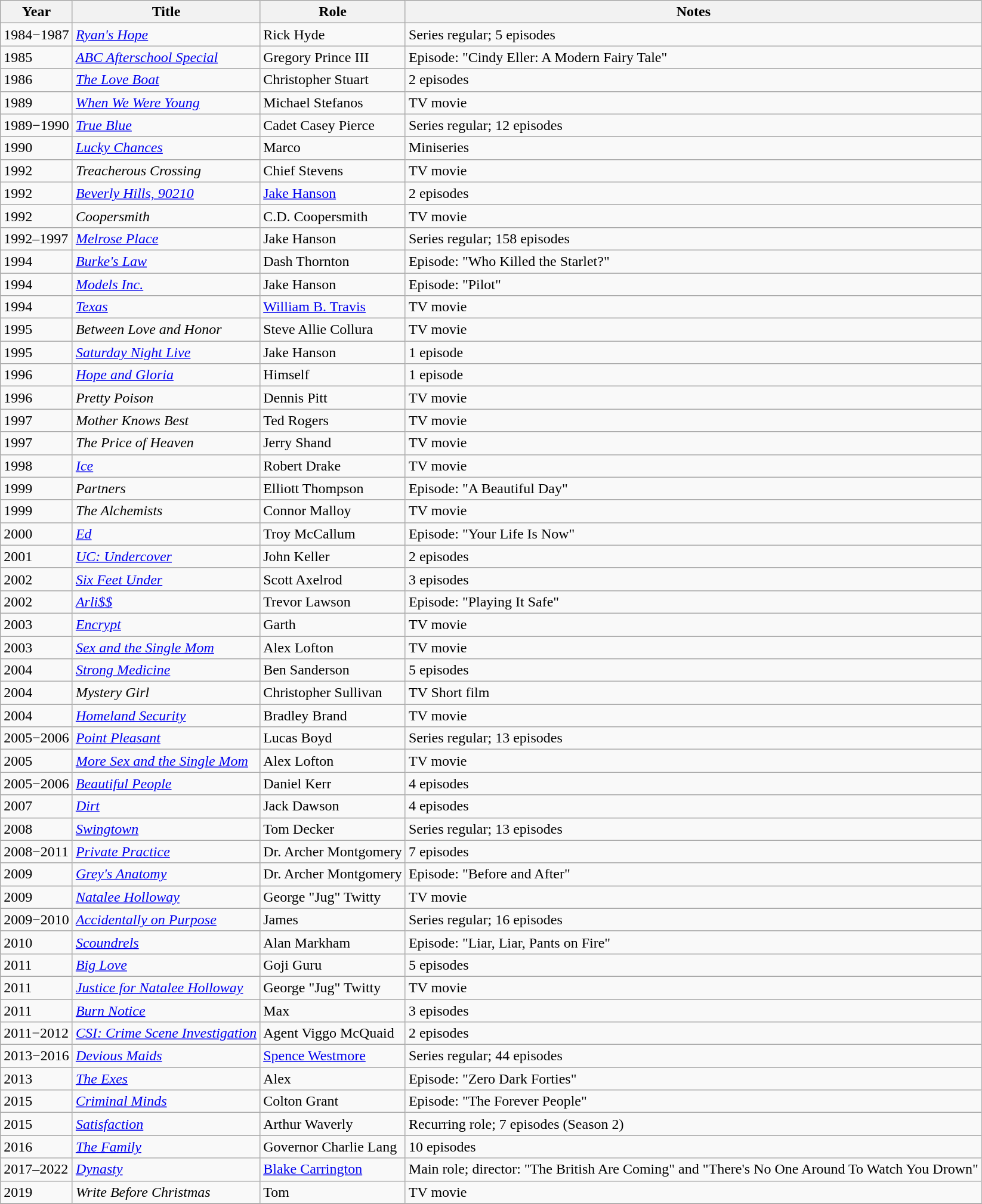<table class="wikitable sortable">
<tr>
<th>Year</th>
<th>Title</th>
<th>Role</th>
<th class="unsortable">Notes</th>
</tr>
<tr>
<td>1984−1987</td>
<td><em><a href='#'>Ryan's Hope</a></em></td>
<td>Rick Hyde</td>
<td>Series regular; 5 episodes</td>
</tr>
<tr>
<td>1985</td>
<td><em><a href='#'>ABC Afterschool Special</a></em></td>
<td>Gregory Prince III</td>
<td>Episode: "Cindy Eller: A Modern Fairy Tale"</td>
</tr>
<tr>
<td>1986</td>
<td><em><a href='#'>The Love Boat</a></em></td>
<td>Christopher Stuart</td>
<td>2 episodes</td>
</tr>
<tr>
<td>1989</td>
<td><em><a href='#'>When We Were Young</a></em></td>
<td>Michael Stefanos</td>
<td>TV movie</td>
</tr>
<tr>
<td>1989−1990</td>
<td><em><a href='#'>True Blue</a></em></td>
<td>Cadet Casey Pierce</td>
<td>Series regular; 12 episodes</td>
</tr>
<tr>
<td>1990</td>
<td><em><a href='#'>Lucky Chances</a></em></td>
<td>Marco</td>
<td>Miniseries</td>
</tr>
<tr>
<td>1992</td>
<td><em>Treacherous Crossing</em></td>
<td>Chief Stevens</td>
<td>TV movie</td>
</tr>
<tr>
<td>1992</td>
<td><em><a href='#'>Beverly Hills, 90210</a></em></td>
<td><a href='#'>Jake Hanson</a></td>
<td>2 episodes</td>
</tr>
<tr>
<td>1992</td>
<td><em>Coopersmith</em></td>
<td>C.D. Coopersmith</td>
<td>TV movie</td>
</tr>
<tr>
<td>1992–1997</td>
<td><em><a href='#'>Melrose Place</a></em></td>
<td>Jake Hanson</td>
<td>Series regular; 158 episodes</td>
</tr>
<tr>
<td>1994</td>
<td><em><a href='#'>Burke's Law</a></em></td>
<td>Dash Thornton</td>
<td>Episode: "Who Killed the Starlet?"</td>
</tr>
<tr>
<td>1994</td>
<td><em><a href='#'>Models Inc.</a></em></td>
<td>Jake Hanson</td>
<td>Episode: "Pilot"</td>
</tr>
<tr>
<td>1994</td>
<td><em><a href='#'>Texas</a></em></td>
<td><a href='#'>William B. Travis</a></td>
<td>TV movie</td>
</tr>
<tr>
<td>1995</td>
<td><em>Between Love and Honor</em></td>
<td>Steve Allie Collura</td>
<td>TV movie</td>
</tr>
<tr>
<td>1995</td>
<td><em><a href='#'>Saturday Night Live</a></em></td>
<td>Jake Hanson</td>
<td>1 episode</td>
</tr>
<tr>
<td>1996</td>
<td><em><a href='#'>Hope and Gloria</a></em></td>
<td>Himself</td>
<td>1 episode</td>
</tr>
<tr>
<td>1996</td>
<td><em>Pretty Poison</em></td>
<td>Dennis Pitt</td>
<td>TV movie</td>
</tr>
<tr>
<td>1997</td>
<td><em>Mother Knows Best</em></td>
<td>Ted Rogers</td>
<td>TV movie</td>
</tr>
<tr>
<td>1997</td>
<td><em>The Price of Heaven</em></td>
<td>Jerry Shand</td>
<td>TV movie</td>
</tr>
<tr>
<td>1998</td>
<td><em><a href='#'>Ice</a></em></td>
<td>Robert Drake</td>
<td>TV movie</td>
</tr>
<tr>
<td>1999</td>
<td><em>Partners</em></td>
<td>Elliott Thompson</td>
<td>Episode: "A Beautiful Day"</td>
</tr>
<tr>
<td>1999</td>
<td><em>The Alchemists</em></td>
<td>Connor Malloy</td>
<td>TV movie</td>
</tr>
<tr>
<td>2000</td>
<td><em><a href='#'>Ed</a></em></td>
<td>Troy McCallum</td>
<td>Episode: "Your Life Is Now"</td>
</tr>
<tr>
<td>2001</td>
<td><em><a href='#'>UC: Undercover</a></em></td>
<td>John Keller</td>
<td>2 episodes</td>
</tr>
<tr>
<td>2002</td>
<td><em><a href='#'>Six Feet Under</a></em></td>
<td>Scott Axelrod</td>
<td>3 episodes</td>
</tr>
<tr>
<td>2002</td>
<td><em><a href='#'>Arli$$</a></em></td>
<td>Trevor Lawson</td>
<td>Episode: "Playing It Safe"</td>
</tr>
<tr>
<td>2003</td>
<td><em><a href='#'>Encrypt</a></em></td>
<td>Garth</td>
<td>TV movie</td>
</tr>
<tr>
<td>2003</td>
<td><em><a href='#'>Sex and the Single Mom</a></em></td>
<td>Alex Lofton</td>
<td>TV movie</td>
</tr>
<tr>
<td>2004</td>
<td><em><a href='#'>Strong Medicine</a></em></td>
<td>Ben Sanderson</td>
<td>5 episodes</td>
</tr>
<tr>
<td>2004</td>
<td><em>Mystery Girl</em></td>
<td>Christopher Sullivan</td>
<td>TV Short film</td>
</tr>
<tr>
<td>2004</td>
<td><em><a href='#'>Homeland Security</a></em></td>
<td>Bradley Brand</td>
<td>TV movie</td>
</tr>
<tr>
<td>2005−2006</td>
<td><em><a href='#'>Point Pleasant</a></em></td>
<td>Lucas Boyd</td>
<td>Series regular; 13 episodes</td>
</tr>
<tr>
<td>2005</td>
<td><em><a href='#'>More Sex and the Single Mom</a></em></td>
<td>Alex Lofton</td>
<td>TV movie</td>
</tr>
<tr>
<td>2005−2006</td>
<td><em><a href='#'>Beautiful People</a></em></td>
<td>Daniel Kerr</td>
<td>4 episodes</td>
</tr>
<tr>
<td>2007</td>
<td><em><a href='#'>Dirt</a></em></td>
<td>Jack Dawson</td>
<td>4 episodes</td>
</tr>
<tr>
<td>2008</td>
<td><em><a href='#'>Swingtown</a></em></td>
<td>Tom Decker</td>
<td>Series regular; 13 episodes</td>
</tr>
<tr>
<td>2008−2011</td>
<td><em><a href='#'>Private Practice</a></em></td>
<td>Dr. Archer Montgomery</td>
<td>7 episodes</td>
</tr>
<tr>
<td>2009</td>
<td><em><a href='#'>Grey's Anatomy</a></em></td>
<td>Dr. Archer Montgomery</td>
<td>Episode: "Before and After"</td>
</tr>
<tr>
<td>2009</td>
<td><em><a href='#'>Natalee Holloway</a></em></td>
<td>George "Jug" Twitty</td>
<td>TV movie</td>
</tr>
<tr>
<td>2009−2010</td>
<td><em><a href='#'>Accidentally on Purpose</a></em></td>
<td>James</td>
<td>Series regular; 16 episodes</td>
</tr>
<tr>
<td>2010</td>
<td><em><a href='#'>Scoundrels</a></em></td>
<td>Alan Markham</td>
<td>Episode: "Liar, Liar, Pants on Fire"</td>
</tr>
<tr>
<td>2011</td>
<td><em><a href='#'>Big Love</a></em></td>
<td>Goji Guru</td>
<td>5 episodes</td>
</tr>
<tr>
<td>2011</td>
<td><em><a href='#'>Justice for Natalee Holloway</a></em></td>
<td>George "Jug" Twitty</td>
<td>TV movie</td>
</tr>
<tr>
<td>2011</td>
<td><em><a href='#'>Burn Notice</a></em></td>
<td>Max</td>
<td>3 episodes</td>
</tr>
<tr>
<td>2011−2012</td>
<td><em><a href='#'>CSI: Crime Scene Investigation</a></em></td>
<td>Agent Viggo McQuaid</td>
<td>2 episodes</td>
</tr>
<tr>
<td>2013−2016</td>
<td><em><a href='#'>Devious Maids</a></em></td>
<td><a href='#'>Spence Westmore</a></td>
<td>Series regular; 44 episodes</td>
</tr>
<tr>
<td>2013</td>
<td><em><a href='#'>The Exes</a></em></td>
<td>Alex</td>
<td>Episode: "Zero Dark Forties"</td>
</tr>
<tr>
<td>2015</td>
<td><em><a href='#'>Criminal Minds</a></em></td>
<td>Colton Grant</td>
<td>Episode: "The Forever People"</td>
</tr>
<tr>
<td>2015</td>
<td><em><a href='#'>Satisfaction</a></em></td>
<td>Arthur Waverly</td>
<td>Recurring role; 7 episodes (Season 2)</td>
</tr>
<tr>
<td>2016</td>
<td><em><a href='#'>The Family</a></em></td>
<td>Governor Charlie Lang</td>
<td>10 episodes</td>
</tr>
<tr>
<td>2017–2022</td>
<td><em><a href='#'>Dynasty</a></em></td>
<td><a href='#'>Blake Carrington</a></td>
<td>Main role; director: "The British Are Coming" and "There's No One Around To Watch You Drown"</td>
</tr>
<tr>
<td>2019</td>
<td><em>Write Before Christmas</em></td>
<td>Tom</td>
<td>TV movie</td>
</tr>
<tr>
</tr>
</table>
